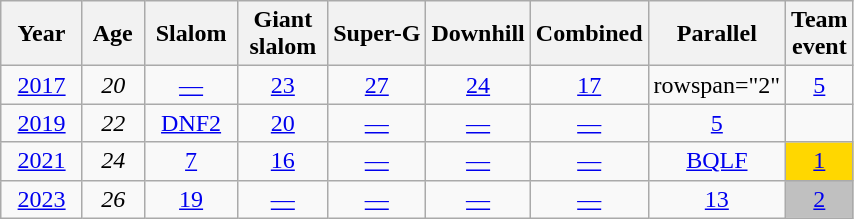<table class=wikitable style="text-align:center">
<tr>
<th>  Year  </th>
<th> Age </th>
<th> Slalom </th>
<th> Giant <br> slalom </th>
<th>Super-G</th>
<th>Downhill</th>
<th>Combined</th>
<th>Parallel</th>
<th>Team<br>event</th>
</tr>
<tr>
<td><a href='#'>2017</a></td>
<td><em>20</em></td>
<td><a href='#'>—</a></td>
<td><a href='#'>23</a></td>
<td><a href='#'>27</a></td>
<td><a href='#'>24</a></td>
<td><a href='#'>17</a></td>
<td>rowspan="2" </td>
<td><a href='#'>5</a></td>
</tr>
<tr>
<td><a href='#'>2019</a></td>
<td><em>22</em></td>
<td><a href='#'>DNF2</a></td>
<td><a href='#'>20</a></td>
<td><a href='#'>—</a></td>
<td><a href='#'>—</a></td>
<td><a href='#'>—</a></td>
<td><a href='#'>5</a></td>
</tr>
<tr>
<td><a href='#'>2021</a></td>
<td><em>24</em></td>
<td><a href='#'>7</a></td>
<td><a href='#'>16</a></td>
<td><a href='#'>—</a></td>
<td><a href='#'>—</a></td>
<td><a href='#'>—</a></td>
<td><a href='#'>BQLF</a></td>
<td style="background:gold;"><a href='#'>1</a></td>
</tr>
<tr>
<td><a href='#'>2023</a></td>
<td><em>26</em></td>
<td><a href='#'>19</a></td>
<td><a href='#'>—</a></td>
<td><a href='#'>—</a></td>
<td><a href='#'>—</a></td>
<td><a href='#'>—</a></td>
<td><a href='#'>13</a></td>
<td style="background:silver;"><a href='#'>2</a></td>
</tr>
</table>
